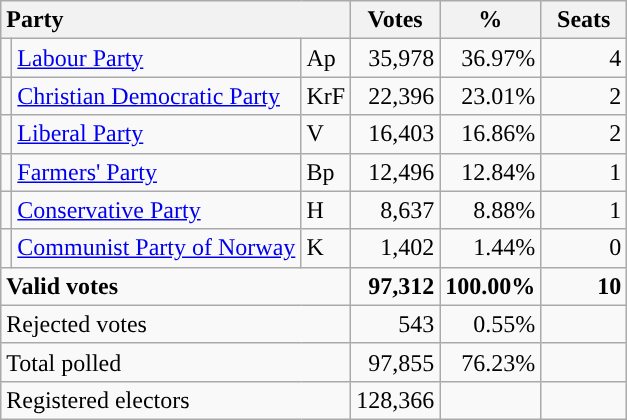<table class="wikitable" border="1" style="text-align:right;">
<tr>
<th style="text-align:left;" colspan=3>Party</th>
<th align=center width="50">Votes</th>
<th align=center width="50">%</th>
<th align=center width="50">Seats</th>
</tr>
<tr>
<td style="color:inherit;background:"></td>
<td align=left><a href='#'>Labour Party</a></td>
<td align=left>Ap</td>
<td>35,978</td>
<td>36.97%</td>
<td>4</td>
</tr>
<tr>
<td style="color:inherit;background:"></td>
<td align=left><a href='#'>Christian Democratic Party</a></td>
<td align=left>KrF</td>
<td>22,396</td>
<td>23.01%</td>
<td>2</td>
</tr>
<tr>
<td style="color:inherit;background:"></td>
<td align=left><a href='#'>Liberal Party</a></td>
<td align=left>V</td>
<td>16,403</td>
<td>16.86%</td>
<td>2</td>
</tr>
<tr>
<td style="color:inherit;background:"></td>
<td align=left><a href='#'>Farmers' Party</a></td>
<td align=left>Bp</td>
<td>12,496</td>
<td>12.84%</td>
<td>1</td>
</tr>
<tr>
<td style="color:inherit;background:"></td>
<td align=left><a href='#'>Conservative Party</a></td>
<td align=left>H</td>
<td>8,637</td>
<td>8.88%</td>
<td>1</td>
</tr>
<tr>
<td style="color:inherit;background:"></td>
<td align=left><a href='#'>Communist Party of Norway</a></td>
<td align=left>K</td>
<td>1,402</td>
<td>1.44%</td>
<td>0</td>
</tr>
<tr style="font-weight:bold">
<td align=left colspan=3>Valid votes</td>
<td>97,312</td>
<td>100.00%</td>
<td>10</td>
</tr>
<tr>
<td align=left colspan=3>Rejected votes</td>
<td>543</td>
<td>0.55%</td>
<td></td>
</tr>
<tr>
<td align=left colspan=3>Total polled</td>
<td>97,855</td>
<td>76.23%</td>
<td></td>
</tr>
<tr>
<td align=left colspan=3>Registered electors</td>
<td>128,366</td>
<td></td>
<td></td>
</tr>
</table>
